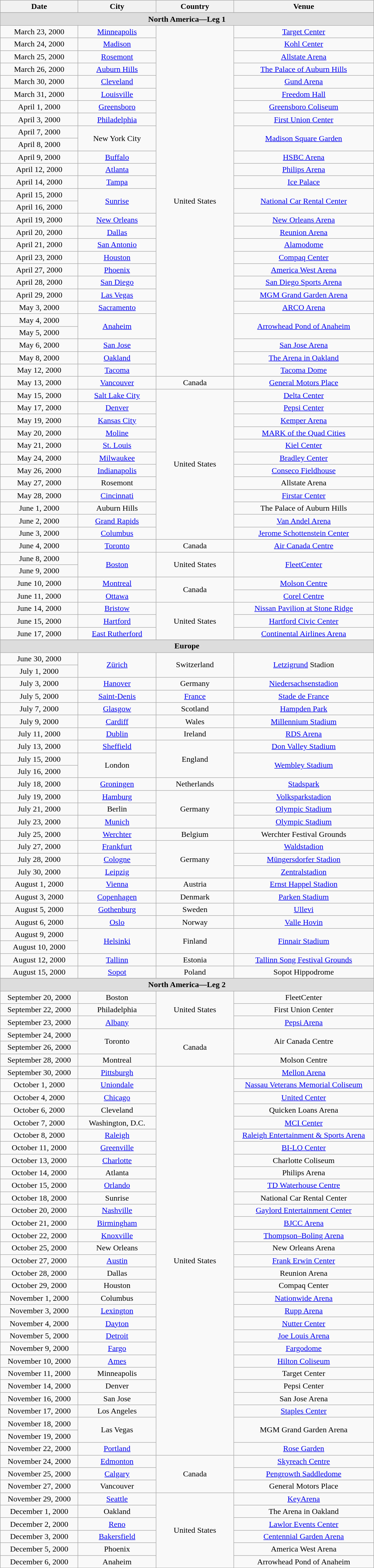<table class="wikitable" style="text-align:center;">
<tr>
<th style="width:150px;">Date</th>
<th style="width:150px;">City</th>
<th style="width:150px;">Country</th>
<th style="width:275px;">Venue</th>
</tr>
<tr>
</tr>
<tr bgcolor="#DDDDDD">
<td colspan="4"><strong>North America—Leg 1</strong></td>
</tr>
<tr>
<td>March 23, 2000</td>
<td><a href='#'>Minneapolis</a></td>
<td rowspan="28">United States</td>
<td><a href='#'>Target Center</a></td>
</tr>
<tr>
<td>March 24, 2000</td>
<td><a href='#'>Madison</a></td>
<td><a href='#'>Kohl Center</a></td>
</tr>
<tr>
<td>March 25, 2000</td>
<td><a href='#'>Rosemont</a></td>
<td><a href='#'>Allstate Arena</a></td>
</tr>
<tr>
<td>March 26, 2000</td>
<td><a href='#'>Auburn Hills</a></td>
<td><a href='#'>The Palace of Auburn Hills</a></td>
</tr>
<tr>
<td>March 30, 2000</td>
<td><a href='#'>Cleveland</a></td>
<td><a href='#'>Gund Arena</a></td>
</tr>
<tr>
<td>March 31, 2000</td>
<td><a href='#'>Louisville</a></td>
<td><a href='#'>Freedom Hall</a></td>
</tr>
<tr>
<td>April 1, 2000</td>
<td><a href='#'>Greensboro</a></td>
<td><a href='#'>Greensboro Coliseum</a></td>
</tr>
<tr>
<td>April 3, 2000</td>
<td><a href='#'>Philadelphia</a></td>
<td><a href='#'>First Union Center</a></td>
</tr>
<tr>
<td>April 7, 2000</td>
<td rowspan="2">New York City</td>
<td rowspan="2"><a href='#'>Madison Square Garden</a></td>
</tr>
<tr>
<td>April 8, 2000</td>
</tr>
<tr>
<td>April 9, 2000</td>
<td><a href='#'>Buffalo</a></td>
<td><a href='#'>HSBC Arena</a></td>
</tr>
<tr>
<td>April 12, 2000</td>
<td><a href='#'>Atlanta</a></td>
<td><a href='#'>Philips Arena</a></td>
</tr>
<tr>
<td>April 14, 2000</td>
<td><a href='#'>Tampa</a></td>
<td><a href='#'>Ice Palace</a></td>
</tr>
<tr>
<td>April 15, 2000</td>
<td rowspan="2"><a href='#'>Sunrise</a></td>
<td rowspan="2"><a href='#'>National Car Rental Center</a></td>
</tr>
<tr>
<td>April 16, 2000</td>
</tr>
<tr>
<td>April 19, 2000</td>
<td><a href='#'>New Orleans</a></td>
<td><a href='#'>New Orleans Arena</a></td>
</tr>
<tr>
<td>April 20, 2000</td>
<td><a href='#'>Dallas</a></td>
<td><a href='#'>Reunion Arena</a></td>
</tr>
<tr>
<td>April 21, 2000</td>
<td><a href='#'>San Antonio</a></td>
<td><a href='#'>Alamodome</a></td>
</tr>
<tr>
<td>April 23, 2000</td>
<td><a href='#'>Houston</a></td>
<td><a href='#'>Compaq Center</a></td>
</tr>
<tr>
<td>April 27, 2000</td>
<td><a href='#'>Phoenix</a></td>
<td><a href='#'>America West Arena</a></td>
</tr>
<tr>
<td>April 28, 2000</td>
<td><a href='#'>San Diego</a></td>
<td><a href='#'>San Diego Sports Arena</a></td>
</tr>
<tr>
<td>April 29, 2000</td>
<td><a href='#'>Las Vegas</a></td>
<td><a href='#'>MGM Grand Garden Arena</a></td>
</tr>
<tr>
<td>May 3, 2000</td>
<td><a href='#'>Sacramento</a></td>
<td><a href='#'>ARCO Arena</a></td>
</tr>
<tr>
<td>May 4, 2000</td>
<td rowspan="2"><a href='#'>Anaheim</a></td>
<td rowspan="2"><a href='#'>Arrowhead Pond of Anaheim</a></td>
</tr>
<tr>
<td>May 5, 2000</td>
</tr>
<tr>
<td>May 6, 2000</td>
<td><a href='#'>San Jose</a></td>
<td><a href='#'>San Jose Arena</a></td>
</tr>
<tr>
<td>May 8, 2000</td>
<td><a href='#'>Oakland</a></td>
<td><a href='#'>The Arena in Oakland</a></td>
</tr>
<tr>
<td>May 12, 2000</td>
<td><a href='#'>Tacoma</a></td>
<td><a href='#'>Tacoma Dome</a></td>
</tr>
<tr>
<td>May 13, 2000</td>
<td><a href='#'>Vancouver</a></td>
<td>Canada</td>
<td><a href='#'>General Motors Place</a></td>
</tr>
<tr>
<td>May 15, 2000</td>
<td><a href='#'>Salt Lake City</a></td>
<td rowspan="12">United States</td>
<td><a href='#'>Delta Center</a></td>
</tr>
<tr>
<td>May 17, 2000</td>
<td><a href='#'>Denver</a></td>
<td><a href='#'>Pepsi Center</a></td>
</tr>
<tr>
<td>May 19, 2000</td>
<td><a href='#'>Kansas City</a></td>
<td><a href='#'>Kemper Arena</a></td>
</tr>
<tr>
<td>May 20, 2000</td>
<td><a href='#'>Moline</a></td>
<td><a href='#'>MARK of the Quad Cities</a></td>
</tr>
<tr>
<td>May 21, 2000</td>
<td><a href='#'>St. Louis</a></td>
<td><a href='#'>Kiel Center</a></td>
</tr>
<tr>
<td>May 24, 2000</td>
<td><a href='#'>Milwaukee</a></td>
<td><a href='#'>Bradley Center</a></td>
</tr>
<tr>
<td>May 26, 2000</td>
<td><a href='#'>Indianapolis</a></td>
<td><a href='#'>Conseco Fieldhouse</a></td>
</tr>
<tr>
<td>May 27, 2000</td>
<td>Rosemont</td>
<td>Allstate Arena</td>
</tr>
<tr>
<td>May 28, 2000</td>
<td><a href='#'>Cincinnati</a></td>
<td><a href='#'>Firstar Center</a></td>
</tr>
<tr>
<td>June 1, 2000</td>
<td>Auburn Hills</td>
<td>The Palace of Auburn Hills</td>
</tr>
<tr>
<td>June 2, 2000</td>
<td><a href='#'>Grand Rapids</a></td>
<td><a href='#'>Van Andel Arena</a></td>
</tr>
<tr>
<td>June 3, 2000</td>
<td><a href='#'>Columbus</a></td>
<td><a href='#'>Jerome Schottenstein Center</a></td>
</tr>
<tr>
<td>June 4, 2000</td>
<td><a href='#'>Toronto</a></td>
<td>Canada</td>
<td><a href='#'>Air Canada Centre</a></td>
</tr>
<tr>
<td>June 8, 2000</td>
<td rowspan="2"><a href='#'>Boston</a></td>
<td rowspan="2">United States</td>
<td rowspan="2"><a href='#'>FleetCenter</a></td>
</tr>
<tr>
<td>June 9, 2000</td>
</tr>
<tr>
<td>June 10, 2000</td>
<td><a href='#'>Montreal</a></td>
<td rowspan="2">Canada</td>
<td><a href='#'>Molson Centre</a></td>
</tr>
<tr>
<td>June 11, 2000</td>
<td><a href='#'>Ottawa</a></td>
<td><a href='#'>Corel Centre</a></td>
</tr>
<tr>
<td>June 14, 2000</td>
<td><a href='#'>Bristow</a></td>
<td rowspan="3">United States</td>
<td><a href='#'>Nissan Pavilion at Stone Ridge</a></td>
</tr>
<tr>
<td>June 15, 2000</td>
<td><a href='#'>Hartford</a></td>
<td><a href='#'>Hartford Civic Center</a></td>
</tr>
<tr>
<td>June 17, 2000</td>
<td><a href='#'>East Rutherford</a></td>
<td><a href='#'>Continental Airlines Arena</a></td>
</tr>
<tr>
</tr>
<tr bgcolor="#DDDDDD">
<td colspan="4"><strong>Europe</strong></td>
</tr>
<tr>
<td>June 30, 2000</td>
<td rowspan="2"><a href='#'>Zürich</a></td>
<td rowspan="2">Switzerland</td>
<td rowspan="2"><a href='#'>Letzigrund</a> Stadion</td>
</tr>
<tr>
<td>July 1, 2000</td>
</tr>
<tr>
<td>July 3, 2000</td>
<td><a href='#'>Hanover</a></td>
<td>Germany</td>
<td><a href='#'>Niedersachsenstadion</a></td>
</tr>
<tr>
<td>July 5, 2000</td>
<td><a href='#'>Saint-Denis</a></td>
<td><a href='#'>France</a></td>
<td><a href='#'>Stade de France</a></td>
</tr>
<tr>
<td>July 7, 2000</td>
<td><a href='#'>Glasgow</a></td>
<td>Scotland</td>
<td><a href='#'>Hampden Park</a></td>
</tr>
<tr>
<td>July 9, 2000</td>
<td><a href='#'>Cardiff</a></td>
<td>Wales</td>
<td><a href='#'>Millennium Stadium</a></td>
</tr>
<tr>
<td>July 11, 2000</td>
<td><a href='#'>Dublin</a></td>
<td>Ireland</td>
<td><a href='#'>RDS Arena</a></td>
</tr>
<tr>
<td>July 13, 2000</td>
<td><a href='#'>Sheffield</a></td>
<td rowspan="3">England</td>
<td><a href='#'>Don Valley Stadium</a></td>
</tr>
<tr>
<td>July 15, 2000</td>
<td rowspan="2">London</td>
<td rowspan="2"><a href='#'>Wembley Stadium</a></td>
</tr>
<tr>
<td>July 16, 2000</td>
</tr>
<tr>
<td>July 18, 2000</td>
<td><a href='#'>Groningen</a></td>
<td>Netherlands</td>
<td><a href='#'>Stadspark</a></td>
</tr>
<tr>
<td>July 19, 2000</td>
<td><a href='#'>Hamburg</a></td>
<td rowspan="3">Germany</td>
<td><a href='#'>Volksparkstadion</a></td>
</tr>
<tr>
<td>July 21, 2000</td>
<td>Berlin</td>
<td><a href='#'>Olympic Stadium</a></td>
</tr>
<tr>
<td>July 23, 2000</td>
<td><a href='#'>Munich</a></td>
<td><a href='#'>Olympic Stadium</a></td>
</tr>
<tr>
<td>July 25, 2000</td>
<td><a href='#'>Werchter</a></td>
<td>Belgium</td>
<td>Werchter Festival Grounds</td>
</tr>
<tr>
<td>July 27, 2000</td>
<td><a href='#'>Frankfurt</a></td>
<td rowspan="3">Germany</td>
<td><a href='#'>Waldstadion</a></td>
</tr>
<tr>
<td>July 28, 2000</td>
<td><a href='#'>Cologne</a></td>
<td><a href='#'>Müngersdorfer Stadion</a></td>
</tr>
<tr>
<td>July 30, 2000</td>
<td><a href='#'>Leipzig</a></td>
<td><a href='#'>Zentralstadion</a></td>
</tr>
<tr>
<td>August 1, 2000</td>
<td><a href='#'>Vienna</a></td>
<td>Austria</td>
<td><a href='#'>Ernst Happel Stadion</a></td>
</tr>
<tr>
<td>August 3, 2000</td>
<td><a href='#'>Copenhagen</a></td>
<td>Denmark</td>
<td><a href='#'>Parken Stadium</a></td>
</tr>
<tr>
<td>August 5, 2000</td>
<td><a href='#'>Gothenburg</a></td>
<td>Sweden</td>
<td><a href='#'>Ullevi</a></td>
</tr>
<tr>
<td>August 6, 2000</td>
<td><a href='#'>Oslo</a></td>
<td>Norway</td>
<td><a href='#'>Valle Hovin</a></td>
</tr>
<tr>
<td>August 9, 2000</td>
<td rowspan="2"><a href='#'>Helsinki</a></td>
<td rowspan="2">Finland</td>
<td rowspan="2"><a href='#'>Finnair Stadium</a></td>
</tr>
<tr>
<td>August 10, 2000</td>
</tr>
<tr>
<td>August 12, 2000</td>
<td><a href='#'>Tallinn</a></td>
<td>Estonia</td>
<td><a href='#'>Tallinn Song Festival Grounds</a></td>
</tr>
<tr>
<td>August 15, 2000</td>
<td><a href='#'>Sopot</a></td>
<td>Poland</td>
<td>Sopot Hippodrome</td>
</tr>
<tr>
</tr>
<tr bgcolor="#DDDDDD">
<td colspan="4"><strong>North America—Leg 2</strong></td>
</tr>
<tr>
<td>September 20, 2000</td>
<td>Boston</td>
<td rowspan="3">United States</td>
<td>FleetCenter</td>
</tr>
<tr>
<td>September 22, 2000</td>
<td>Philadelphia</td>
<td>First Union Center</td>
</tr>
<tr>
<td>September 23, 2000</td>
<td><a href='#'>Albany</a></td>
<td><a href='#'>Pepsi Arena</a></td>
</tr>
<tr>
<td>September 24, 2000</td>
<td rowspan="2">Toronto</td>
<td rowspan="3">Canada</td>
<td rowspan="2">Air Canada Centre</td>
</tr>
<tr>
<td>September 26, 2000</td>
</tr>
<tr>
<td>September 28, 2000</td>
<td>Montreal</td>
<td>Molson Centre</td>
</tr>
<tr>
<td>September 30, 2000</td>
<td><a href='#'>Pittsburgh</a></td>
<td rowspan="31">United States</td>
<td><a href='#'>Mellon Arena</a></td>
</tr>
<tr>
<td>October 1, 2000</td>
<td><a href='#'>Uniondale</a></td>
<td><a href='#'>Nassau Veterans Memorial Coliseum</a></td>
</tr>
<tr>
<td>October 4, 2000</td>
<td><a href='#'>Chicago</a></td>
<td><a href='#'>United Center</a></td>
</tr>
<tr>
<td>October 6, 2000</td>
<td>Cleveland</td>
<td>Quicken Loans Arena</td>
</tr>
<tr>
<td>October 7, 2000</td>
<td>Washington, D.C.</td>
<td><a href='#'>MCI Center</a></td>
</tr>
<tr>
<td>October 8, 2000</td>
<td><a href='#'>Raleigh</a></td>
<td><a href='#'>Raleigh Entertainment & Sports Arena</a></td>
</tr>
<tr>
<td>October 11, 2000</td>
<td><a href='#'>Greenville</a></td>
<td><a href='#'>BI-LO Center</a></td>
</tr>
<tr>
<td>October 13, 2000</td>
<td><a href='#'>Charlotte</a></td>
<td>Charlotte Coliseum</td>
</tr>
<tr>
<td>October 14, 2000</td>
<td>Atlanta</td>
<td>Philips Arena</td>
</tr>
<tr>
<td>October 15, 2000</td>
<td><a href='#'>Orlando</a></td>
<td><a href='#'>TD Waterhouse Centre</a></td>
</tr>
<tr>
<td>October 18, 2000</td>
<td>Sunrise</td>
<td>National Car Rental Center</td>
</tr>
<tr>
<td>October 20, 2000</td>
<td><a href='#'>Nashville</a></td>
<td><a href='#'>Gaylord Entertainment Center</a></td>
</tr>
<tr>
<td>October 21, 2000</td>
<td><a href='#'>Birmingham</a></td>
<td><a href='#'>BJCC Arena</a></td>
</tr>
<tr>
<td>October 22, 2000</td>
<td><a href='#'>Knoxville</a></td>
<td><a href='#'>Thompson–Boling Arena</a></td>
</tr>
<tr>
<td>October 25, 2000</td>
<td>New Orleans</td>
<td>New Orleans Arena</td>
</tr>
<tr>
<td>October 27, 2000</td>
<td><a href='#'>Austin</a></td>
<td><a href='#'>Frank Erwin Center</a></td>
</tr>
<tr>
<td>October 28, 2000</td>
<td>Dallas</td>
<td>Reunion Arena</td>
</tr>
<tr>
<td>October 29, 2000</td>
<td>Houston</td>
<td>Compaq Center</td>
</tr>
<tr>
<td>November 1, 2000</td>
<td>Columbus</td>
<td><a href='#'>Nationwide Arena</a></td>
</tr>
<tr>
<td>November 3, 2000</td>
<td><a href='#'>Lexington</a></td>
<td><a href='#'>Rupp Arena</a></td>
</tr>
<tr>
<td>November 4, 2000</td>
<td><a href='#'>Dayton</a></td>
<td><a href='#'>Nutter Center</a></td>
</tr>
<tr>
<td>November 5, 2000</td>
<td><a href='#'>Detroit</a></td>
<td><a href='#'>Joe Louis Arena</a></td>
</tr>
<tr>
<td>November 9, 2000</td>
<td><a href='#'>Fargo</a></td>
<td><a href='#'>Fargodome</a></td>
</tr>
<tr>
<td>November 10, 2000</td>
<td><a href='#'>Ames</a></td>
<td><a href='#'>Hilton Coliseum</a></td>
</tr>
<tr>
<td>November 11, 2000</td>
<td>Minneapolis</td>
<td>Target Center</td>
</tr>
<tr>
<td>November 14, 2000</td>
<td>Denver</td>
<td>Pepsi Center</td>
</tr>
<tr>
<td>November 16, 2000</td>
<td>San Jose</td>
<td>San Jose Arena</td>
</tr>
<tr>
<td>November 17, 2000</td>
<td>Los Angeles</td>
<td><a href='#'>Staples Center</a></td>
</tr>
<tr>
<td>November 18, 2000</td>
<td rowspan="2">Las Vegas</td>
<td rowspan="2">MGM Grand Garden Arena</td>
</tr>
<tr>
<td>November 19, 2000</td>
</tr>
<tr>
<td>November 22, 2000</td>
<td><a href='#'>Portland</a></td>
<td><a href='#'>Rose Garden</a></td>
</tr>
<tr>
<td>November 24, 2000</td>
<td><a href='#'>Edmonton</a></td>
<td rowspan="3">Canada</td>
<td><a href='#'>Skyreach Centre</a></td>
</tr>
<tr>
<td>November 25, 2000</td>
<td><a href='#'>Calgary</a></td>
<td><a href='#'>Pengrowth Saddledome</a></td>
</tr>
<tr>
<td>November 27, 2000</td>
<td>Vancouver</td>
<td>General Motors Place</td>
</tr>
<tr>
<td>November 29, 2000</td>
<td><a href='#'>Seattle</a></td>
<td rowspan="6">United States</td>
<td><a href='#'>KeyArena</a></td>
</tr>
<tr>
<td>December 1, 2000</td>
<td>Oakland</td>
<td>The Arena in Oakland</td>
</tr>
<tr>
<td>December 2, 2000</td>
<td><a href='#'>Reno</a></td>
<td><a href='#'>Lawlor Events Center</a></td>
</tr>
<tr>
<td>December 3, 2000</td>
<td><a href='#'>Bakersfield</a></td>
<td><a href='#'>Centennial Garden Arena</a></td>
</tr>
<tr>
<td>December 5, 2000</td>
<td>Phoenix</td>
<td>America West Arena</td>
</tr>
<tr>
<td>December 6, 2000</td>
<td>Anaheim</td>
<td>Arrowhead Pond of Anaheim</td>
</tr>
</table>
